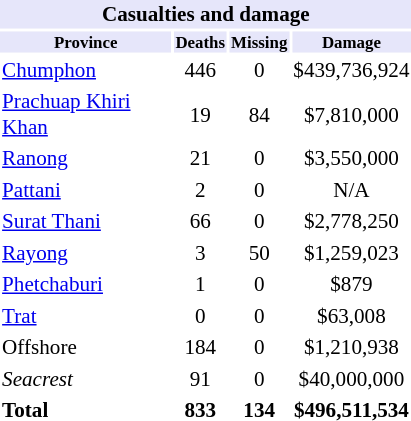<table class="toccolours" style="text-align:center;font-size:88%;float:right; margin:0.5em 0 0.5em 1em; width:20em;">
<tr style="padding: 0; margin: 0">
<td colspan="6" style="padding: 0; margin: 0"><br><table class="collapsible" style="margin: 0 auto; width:100%">
<tr>
<th colspan="4" style="background:lavender">Casualties and damage</th>
</tr>
<tr style="font-size:80%;background:lavender">
<th>Province</th>
<th>Deaths</th>
<th>Missing</th>
<th>Damage</th>
</tr>
<tr>
<td align="left"><a href='#'>Chumphon</a></td>
<td style="text-align:center;">446</td>
<td style="text-align:center;">0</td>
<td style="text-align:center;">$439,736,924</td>
</tr>
<tr>
<td align="left"><a href='#'>Prachuap Khiri Khan</a></td>
<td style="text-align:center;">19</td>
<td style="text-align:center;">84</td>
<td style="text-align:center;">$7,810,000</td>
</tr>
<tr>
<td align="left"><a href='#'>Ranong</a></td>
<td style="text-align:center;">21</td>
<td style="text-align:center;">0</td>
<td style="text-align:center;">$3,550,000</td>
</tr>
<tr>
<td align="left"><a href='#'>Pattani</a></td>
<td style="text-align:center;">2</td>
<td style="text-align:center;">0</td>
<td style="text-align:center;">N/A</td>
</tr>
<tr>
<td align="left"><a href='#'>Surat Thani</a></td>
<td style="text-align:center;">66</td>
<td style="text-align:center;">0</td>
<td style="text-align:center;">$2,778,250</td>
</tr>
<tr>
<td align="left"><a href='#'>Rayong</a></td>
<td style="text-align:center;">3</td>
<td style="text-align:center;">50</td>
<td style="text-align:center;">$1,259,023</td>
</tr>
<tr>
<td align="left"><a href='#'>Phetchaburi</a></td>
<td style="text-align:center;">1</td>
<td style="text-align:center;">0</td>
<td style="text-align:center;">$879</td>
</tr>
<tr>
<td align="left"><a href='#'>Trat</a></td>
<td style="text-align:center;">0</td>
<td style="text-align:center;">0</td>
<td style="text-align:center;">$63,008</td>
</tr>
<tr>
<td align="left">Offshore</td>
<td style="text-align:center;">184</td>
<td style="text-align:center;">0</td>
<td style="text-align:center;">$1,210,938</td>
</tr>
<tr>
<td align="left"><em>Seacrest</em></td>
<td style="text-align:center;">91</td>
<td style="text-align:center;">0</td>
<td style="text-align:center;">$40,000,000</td>
</tr>
<tr>
<td align="left"><strong>Total</strong></td>
<td style="text-align:center;"><strong>833</strong></td>
<td style="text-align:center;"><strong>134</strong></td>
<td style="text-align:center;"><strong>$496,511,534</strong></td>
</tr>
<tr style="padding: 0; margin: 0">
<td colspan="6" style="padding: 0; margin: 0"></td>
</tr>
</table>
</td>
</tr>
</table>
